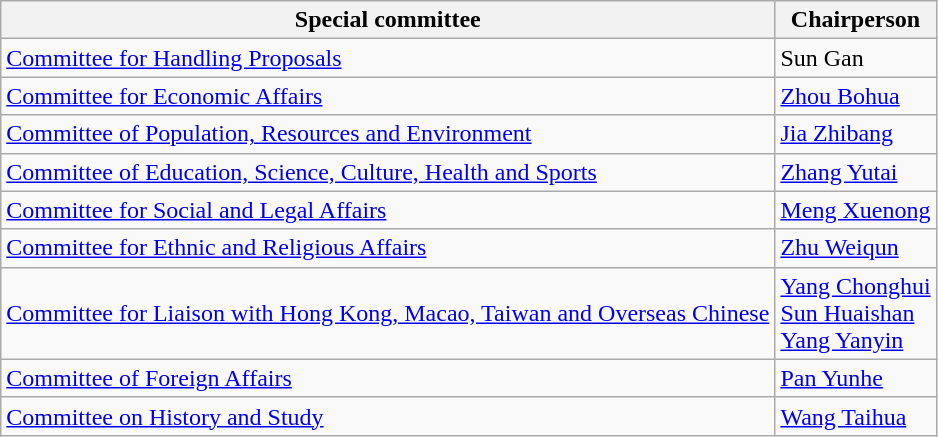<table class="wikitable">
<tr>
<th>Special committee</th>
<th>Chairperson</th>
</tr>
<tr>
<td><a href='#'>Committee for Handling Proposals</a></td>
<td>Sun Gan</td>
</tr>
<tr>
<td><a href='#'>Committee for Economic Affairs</a></td>
<td><a href='#'>Zhou Bohua</a></td>
</tr>
<tr>
<td><a href='#'>Committee of Population, Resources and Environment</a></td>
<td><a href='#'>Jia Zhibang</a></td>
</tr>
<tr>
<td><a href='#'>Committee of Education, Science, Culture, Health and Sports</a></td>
<td><a href='#'>Zhang Yutai</a></td>
</tr>
<tr>
<td><a href='#'>Committee for Social and Legal Affairs</a></td>
<td><a href='#'>Meng Xuenong</a></td>
</tr>
<tr>
<td><a href='#'>Committee for Ethnic and Religious Affairs</a></td>
<td><a href='#'>Zhu Weiqun</a></td>
</tr>
<tr>
<td><a href='#'>Committee for Liaison with Hong Kong, Macao, Taiwan and Overseas Chinese</a></td>
<td><a href='#'>Yang Chonghui</a><br><a href='#'>Sun Huaishan</a><br><a href='#'>Yang Yanyin</a></td>
</tr>
<tr>
<td><a href='#'>Committee of Foreign Affairs</a></td>
<td><a href='#'>Pan Yunhe</a></td>
</tr>
<tr>
<td><a href='#'>Committee on History and Study</a></td>
<td><a href='#'>Wang Taihua</a></td>
</tr>
</table>
